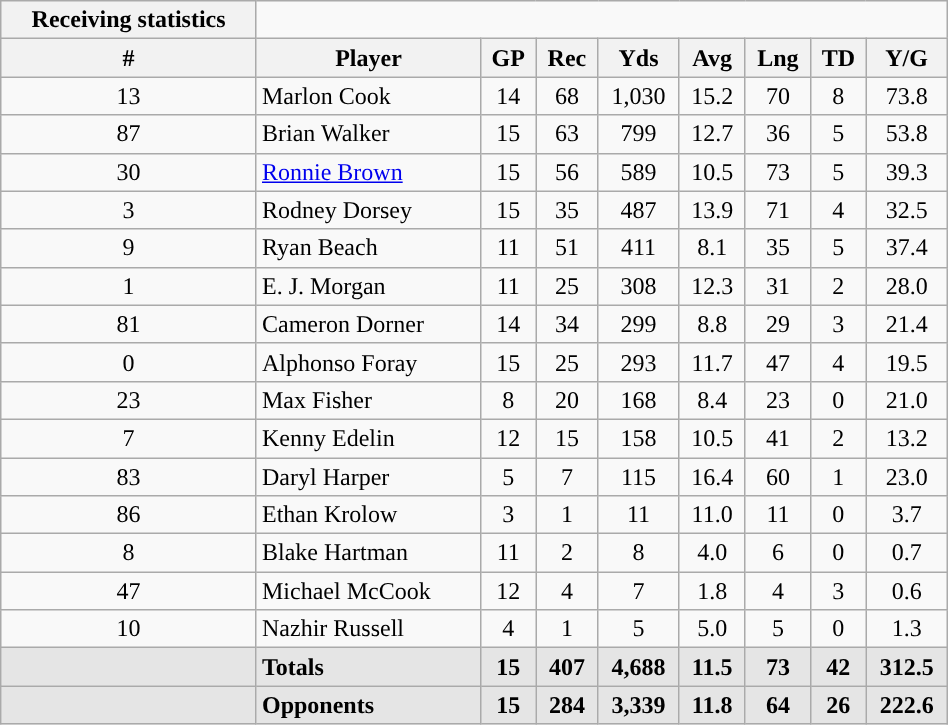<table style="text-align:center; width:50%;" class="wikitable collapsible collapsed">
<tr>
<th style="text-align:center; ">Receiving statistics</th>
</tr>
<tr>
<th>#</th>
<th>Player</th>
<th>GP</th>
<th>Rec</th>
<th>Yds</th>
<th>Avg</th>
<th>Lng</th>
<th>TD</th>
<th>Y/G</th>
</tr>
<tr>
<td>13</td>
<td align="left">Marlon Cook</td>
<td>14</td>
<td>68</td>
<td>1,030</td>
<td>15.2</td>
<td>70</td>
<td>8</td>
<td>73.8</td>
</tr>
<tr>
<td>87</td>
<td align="left">Brian Walker</td>
<td>15</td>
<td>63</td>
<td>799</td>
<td>12.7</td>
<td>36</td>
<td>5</td>
<td>53.8</td>
</tr>
<tr>
<td>30</td>
<td align="left"><a href='#'>Ronnie Brown</a></td>
<td>15</td>
<td>56</td>
<td>589</td>
<td>10.5</td>
<td>73</td>
<td>5</td>
<td>39.3</td>
</tr>
<tr>
<td>3</td>
<td align="left">Rodney Dorsey</td>
<td>15</td>
<td>35</td>
<td>487</td>
<td>13.9</td>
<td>71</td>
<td>4</td>
<td>32.5</td>
</tr>
<tr>
<td>9</td>
<td align="left">Ryan Beach</td>
<td>11</td>
<td>51</td>
<td>411</td>
<td>8.1</td>
<td>35</td>
<td>5</td>
<td>37.4</td>
</tr>
<tr>
<td>1</td>
<td align="left">E. J. Morgan</td>
<td>11</td>
<td>25</td>
<td>308</td>
<td>12.3</td>
<td>31</td>
<td>2</td>
<td>28.0</td>
</tr>
<tr>
<td>81</td>
<td align="left">Cameron Dorner</td>
<td>14</td>
<td>34</td>
<td>299</td>
<td>8.8</td>
<td>29</td>
<td>3</td>
<td>21.4</td>
</tr>
<tr>
<td>0</td>
<td align="left">Alphonso Foray</td>
<td>15</td>
<td>25</td>
<td>293</td>
<td>11.7</td>
<td>47</td>
<td>4</td>
<td>19.5</td>
</tr>
<tr>
<td>23</td>
<td align="left">Max Fisher</td>
<td>8</td>
<td>20</td>
<td>168</td>
<td>8.4</td>
<td>23</td>
<td>0</td>
<td>21.0</td>
</tr>
<tr>
<td>7</td>
<td align="left">Kenny Edelin</td>
<td>12</td>
<td>15</td>
<td>158</td>
<td>10.5</td>
<td>41</td>
<td>2</td>
<td>13.2</td>
</tr>
<tr>
<td>83</td>
<td align="left">Daryl Harper</td>
<td>5</td>
<td>7</td>
<td>115</td>
<td>16.4</td>
<td>60</td>
<td>1</td>
<td>23.0</td>
</tr>
<tr>
<td>86</td>
<td align="left">Ethan Krolow</td>
<td>3</td>
<td>1</td>
<td>11</td>
<td>11.0</td>
<td>11</td>
<td>0</td>
<td>3.7</td>
</tr>
<tr>
<td>8</td>
<td align="left">Blake Hartman</td>
<td>11</td>
<td>2</td>
<td>8</td>
<td>4.0</td>
<td>6</td>
<td>0</td>
<td>0.7</td>
</tr>
<tr>
<td>47</td>
<td align="left">Michael McCook</td>
<td>12</td>
<td>4</td>
<td>7</td>
<td>1.8</td>
<td>4</td>
<td>3</td>
<td>0.6</td>
</tr>
<tr>
<td>10</td>
<td align="left">Nazhir Russell</td>
<td>4</td>
<td>1</td>
<td>5</td>
<td>5.0</td>
<td>5</td>
<td>0</td>
<td>1.3</td>
</tr>
<tr style="background:#e5e5e5;">
<td></td>
<td align="left"><strong>Totals</strong></td>
<td><strong>15</strong></td>
<td><strong>407</strong></td>
<td><strong>4,688</strong></td>
<td><strong>11.5</strong></td>
<td><strong>73</strong></td>
<td><strong>42</strong></td>
<td><strong>312.5</strong></td>
</tr>
<tr style="background:#e5e5e5;">
<td></td>
<td align="left"><strong>Opponents</strong></td>
<td><strong>15</strong></td>
<td><strong>284</strong></td>
<td><strong>3,339</strong></td>
<td><strong>11.8</strong></td>
<td><strong>64</strong></td>
<td><strong>26</strong></td>
<td><strong>222.6</strong></td>
</tr>
</table>
